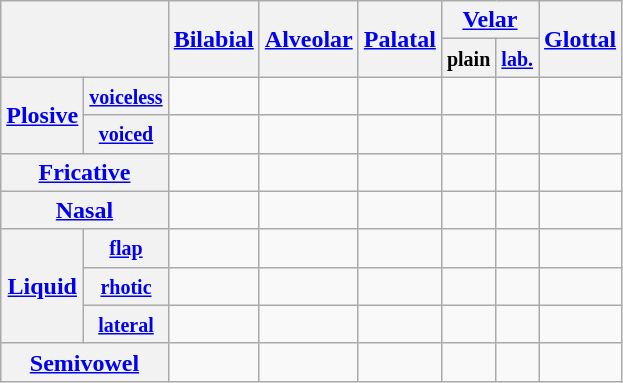<table class="wikitable" style=text-align:center>
<tr>
<th colspan="2" rowspan="2"></th>
<th rowspan="2"><a href='#'>Bilabial</a></th>
<th rowspan="2"><a href='#'>Alveolar</a></th>
<th rowspan="2"><a href='#'>Palatal</a></th>
<th colspan="2"><a href='#'>Velar</a></th>
<th rowspan="2"><a href='#'>Glottal</a></th>
</tr>
<tr>
<th><small>plain</small></th>
<th><small><a href='#'>lab.</a></small></th>
</tr>
<tr>
<th rowspan="2"><a href='#'>Plosive</a></th>
<th><small><a href='#'>voiceless</a></small></th>
<td></td>
<td></td>
<td></td>
<td></td>
<td></td>
<td></td>
</tr>
<tr>
<th><small><a href='#'>voiced</a></small></th>
<td></td>
<td></td>
<td></td>
<td></td>
<td></td>
<td></td>
</tr>
<tr>
<th colspan="2"><a href='#'>Fricative</a></th>
<td></td>
<td></td>
<td></td>
<td></td>
<td></td>
<td></td>
</tr>
<tr>
<th colspan="2"><a href='#'>Nasal</a></th>
<td></td>
<td></td>
<td></td>
<td></td>
<td></td>
<td></td>
</tr>
<tr>
<th rowspan="3"><a href='#'>Liquid</a></th>
<th><a href='#'><small>flap</small></a></th>
<td></td>
<td></td>
<td></td>
<td></td>
<td></td>
<td></td>
</tr>
<tr>
<th><small><a href='#'>rhotic</a></small></th>
<td></td>
<td></td>
<td></td>
<td></td>
<td></td>
<td></td>
</tr>
<tr>
<th><small><a href='#'>lateral</a></small></th>
<td></td>
<td></td>
<td></td>
<td></td>
<td></td>
<td></td>
</tr>
<tr>
<th colspan="2"><a href='#'>Semivowel</a></th>
<td></td>
<td></td>
<td></td>
<td></td>
<td></td>
<td></td>
</tr>
</table>
